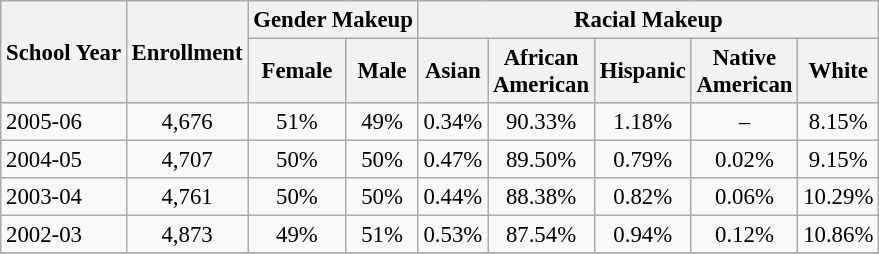<table class="wikitable" style="font-size: 95%;">
<tr>
<th rowspan="2">School Year</th>
<th rowspan="2">Enrollment</th>
<th colspan="2">Gender Makeup</th>
<th colspan="5">Racial Makeup</th>
</tr>
<tr>
<th>Female</th>
<th>Male</th>
<th>Asian</th>
<th>African <br>American</th>
<th>Hispanic</th>
<th>Native <br>American</th>
<th>White</th>
</tr>
<tr>
<td align="left">2005-06</td>
<td align="center">4,676</td>
<td align="center">51%</td>
<td align="center">49%</td>
<td align="center">0.34%</td>
<td align="center">90.33%</td>
<td align="center">1.18%</td>
<td align="center">–</td>
<td align="center">8.15%</td>
</tr>
<tr>
<td align="left">2004-05</td>
<td align="center">4,707</td>
<td align="center">50%</td>
<td align="center">50%</td>
<td align="center">0.47%</td>
<td align="center">89.50%</td>
<td align="center">0.79%</td>
<td align="center">0.02%</td>
<td align="center">9.15%</td>
</tr>
<tr>
<td align="left">2003-04</td>
<td align="center">4,761</td>
<td align="center">50%</td>
<td align="center">50%</td>
<td align="center">0.44%</td>
<td align="center">88.38%</td>
<td align="center">0.82%</td>
<td align="center">0.06%</td>
<td align="center">10.29%</td>
</tr>
<tr>
<td align="left">2002-03</td>
<td align="center">4,873</td>
<td align="center">49%</td>
<td align="center">51%</td>
<td align="center">0.53%</td>
<td align="center">87.54%</td>
<td align="center">0.94%</td>
<td align="center">0.12%</td>
<td align="center">10.86%</td>
</tr>
<tr>
</tr>
</table>
